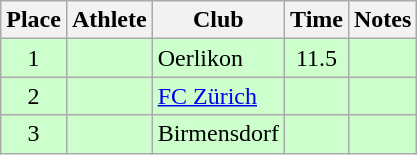<table class="wikitable sortable">
<tr>
<th>Place</th>
<th>Athlete</th>
<th>Club</th>
<th>Time</th>
<th>Notes</th>
</tr>
<tr style="background:#cfc;">
<td align=center>1</td>
<td></td>
<td>Oerlikon</td>
<td align=center>11.5</td>
<td align=center></td>
</tr>
<tr style="background:#cfc;">
<td align=center>2</td>
<td></td>
<td><a href='#'>FC Zürich</a></td>
<td align=center></td>
<td align=center></td>
</tr>
<tr style="background:#cfc;">
<td align=center>3</td>
<td></td>
<td>Birmensdorf</td>
<td align=center></td>
<td align=center></td>
</tr>
</table>
